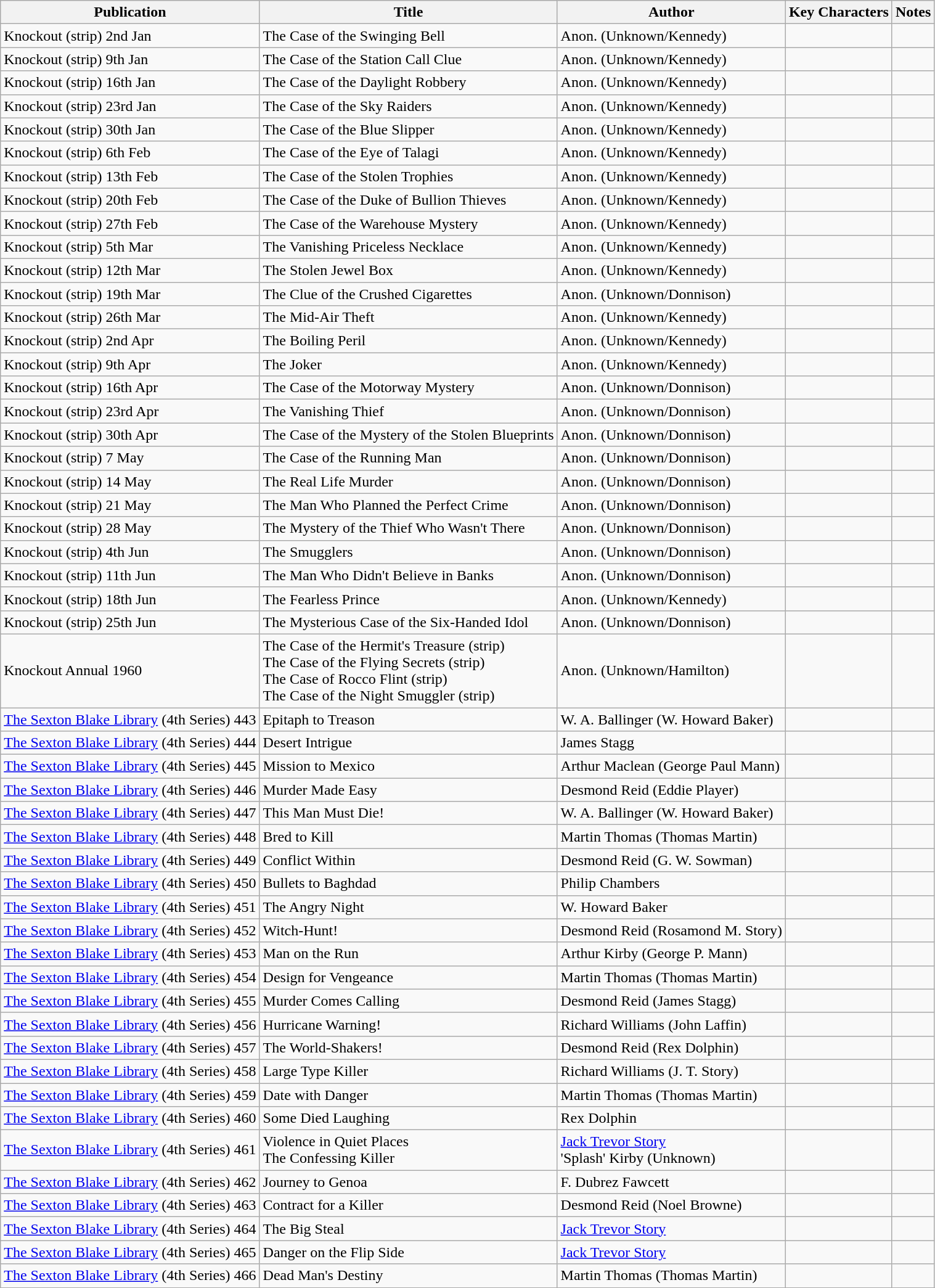<table class="wikitable">
<tr>
<th>Publication</th>
<th>Title</th>
<th>Author</th>
<th>Key Characters</th>
<th>Notes</th>
</tr>
<tr>
<td>Knockout (strip) 2nd Jan</td>
<td>The Case of the Swinging Bell</td>
<td>Anon. (Unknown/Kennedy)</td>
<td></td>
<td></td>
</tr>
<tr>
<td>Knockout (strip) 9th Jan</td>
<td>The Case of the Station Call Clue</td>
<td>Anon. (Unknown/Kennedy)</td>
<td></td>
<td></td>
</tr>
<tr>
<td>Knockout (strip) 16th Jan</td>
<td>The Case of the Daylight Robbery</td>
<td>Anon. (Unknown/Kennedy)</td>
<td></td>
<td></td>
</tr>
<tr>
<td>Knockout (strip) 23rd Jan</td>
<td>The Case of the Sky Raiders</td>
<td>Anon. (Unknown/Kennedy)</td>
<td></td>
<td></td>
</tr>
<tr>
<td>Knockout (strip) 30th Jan</td>
<td>The Case of the Blue Slipper</td>
<td>Anon. (Unknown/Kennedy)</td>
<td></td>
<td></td>
</tr>
<tr>
<td>Knockout (strip) 6th Feb</td>
<td>The Case of the Eye of Talagi</td>
<td>Anon. (Unknown/Kennedy)</td>
<td></td>
<td></td>
</tr>
<tr>
<td>Knockout (strip) 13th Feb</td>
<td>The Case of the Stolen Trophies</td>
<td>Anon. (Unknown/Kennedy)</td>
<td></td>
<td></td>
</tr>
<tr>
<td>Knockout (strip) 20th Feb</td>
<td>The Case of the Duke of Bullion Thieves</td>
<td>Anon. (Unknown/Kennedy)</td>
<td></td>
<td></td>
</tr>
<tr>
<td>Knockout (strip) 27th Feb</td>
<td>The Case of the Warehouse Mystery</td>
<td>Anon. (Unknown/Kennedy)</td>
<td></td>
<td></td>
</tr>
<tr>
<td>Knockout (strip) 5th Mar</td>
<td>The Vanishing Priceless Necklace</td>
<td>Anon. (Unknown/Kennedy)</td>
<td></td>
<td></td>
</tr>
<tr>
<td>Knockout (strip) 12th Mar</td>
<td>The Stolen Jewel Box</td>
<td>Anon. (Unknown/Kennedy)</td>
<td></td>
<td></td>
</tr>
<tr>
<td>Knockout (strip) 19th Mar</td>
<td>The Clue of the Crushed Cigarettes</td>
<td>Anon. (Unknown/Donnison)</td>
<td></td>
<td></td>
</tr>
<tr>
<td>Knockout (strip) 26th Mar</td>
<td>The Mid-Air Theft</td>
<td>Anon. (Unknown/Kennedy)</td>
<td></td>
<td></td>
</tr>
<tr>
<td>Knockout (strip) 2nd Apr</td>
<td>The Boiling Peril</td>
<td>Anon. (Unknown/Kennedy)</td>
<td></td>
<td></td>
</tr>
<tr>
<td>Knockout (strip) 9th Apr</td>
<td>The Joker</td>
<td>Anon. (Unknown/Kennedy)</td>
<td></td>
<td></td>
</tr>
<tr>
<td>Knockout (strip) 16th Apr</td>
<td>The Case of the Motorway Mystery</td>
<td>Anon. (Unknown/Donnison)</td>
<td></td>
<td></td>
</tr>
<tr>
<td>Knockout (strip) 23rd Apr</td>
<td>The Vanishing Thief</td>
<td>Anon. (Unknown/Donnison)</td>
<td></td>
<td></td>
</tr>
<tr>
<td>Knockout (strip) 30th Apr</td>
<td>The Case of the Mystery of the Stolen Blueprints</td>
<td>Anon. (Unknown/Donnison)</td>
<td></td>
<td></td>
</tr>
<tr>
<td>Knockout (strip) 7 May</td>
<td>The Case of the Running Man</td>
<td>Anon. (Unknown/Donnison)</td>
<td></td>
<td></td>
</tr>
<tr>
<td>Knockout (strip) 14 May</td>
<td>The Real Life Murder</td>
<td>Anon. (Unknown/Donnison)</td>
<td></td>
<td></td>
</tr>
<tr>
<td>Knockout (strip) 21 May</td>
<td>The Man Who Planned the Perfect Crime</td>
<td>Anon. (Unknown/Donnison)</td>
<td></td>
<td></td>
</tr>
<tr>
<td>Knockout (strip) 28 May</td>
<td>The Mystery of the Thief Who Wasn't There</td>
<td>Anon. (Unknown/Donnison)</td>
<td></td>
<td></td>
</tr>
<tr>
<td>Knockout (strip) 4th Jun</td>
<td>The Smugglers</td>
<td>Anon. (Unknown/Donnison)</td>
<td></td>
<td></td>
</tr>
<tr>
<td>Knockout (strip) 11th Jun</td>
<td>The Man Who Didn't Believe in Banks</td>
<td>Anon. (Unknown/Donnison)</td>
<td></td>
<td></td>
</tr>
<tr>
<td>Knockout (strip) 18th Jun</td>
<td>The Fearless Prince</td>
<td>Anon. (Unknown/Kennedy)</td>
<td></td>
<td></td>
</tr>
<tr>
<td>Knockout (strip) 25th Jun</td>
<td>The Mysterious Case of the Six-Handed Idol</td>
<td>Anon. (Unknown/Donnison)</td>
<td></td>
<td></td>
</tr>
<tr>
<td>Knockout Annual 1960</td>
<td>The Case of the Hermit's Treasure (strip) <br> The Case of the Flying Secrets (strip) <br>The Case of Rocco Flint (strip) <br>The Case of the Night Smuggler (strip)</td>
<td>Anon. (Unknown/Hamilton)</td>
<td></td>
<td></td>
</tr>
<tr>
<td><a href='#'>The Sexton Blake Library</a> (4th Series) 443</td>
<td>Epitaph to Treason</td>
<td>W. A. Ballinger (W. Howard Baker)</td>
<td></td>
<td></td>
</tr>
<tr>
<td><a href='#'>The Sexton Blake Library</a> (4th Series) 444</td>
<td>Desert Intrigue</td>
<td>James Stagg</td>
<td></td>
<td></td>
</tr>
<tr>
<td><a href='#'>The Sexton Blake Library</a> (4th Series) 445</td>
<td>Mission to Mexico</td>
<td>Arthur Maclean (George Paul Mann)</td>
<td></td>
<td></td>
</tr>
<tr>
<td><a href='#'>The Sexton Blake Library</a> (4th Series) 446</td>
<td>Murder Made Easy</td>
<td>Desmond Reid (Eddie Player)</td>
<td></td>
<td></td>
</tr>
<tr>
<td><a href='#'>The Sexton Blake Library</a> (4th Series) 447</td>
<td>This Man Must Die!</td>
<td>W. A. Ballinger (W. Howard Baker)</td>
<td></td>
<td></td>
</tr>
<tr>
<td><a href='#'>The Sexton Blake Library</a> (4th Series) 448</td>
<td>Bred to Kill</td>
<td>Martin Thomas (Thomas Martin)</td>
<td></td>
<td></td>
</tr>
<tr>
<td><a href='#'>The Sexton Blake Library</a> (4th Series) 449</td>
<td>Conflict Within</td>
<td>Desmond Reid (G. W. Sowman)</td>
<td></td>
<td></td>
</tr>
<tr>
<td><a href='#'>The Sexton Blake Library</a> (4th Series) 450</td>
<td>Bullets to Baghdad</td>
<td>Philip Chambers</td>
<td></td>
<td></td>
</tr>
<tr>
<td><a href='#'>The Sexton Blake Library</a> (4th Series) 451</td>
<td>The Angry Night</td>
<td>W. Howard Baker</td>
<td></td>
<td></td>
</tr>
<tr>
<td><a href='#'>The Sexton Blake Library</a> (4th Series) 452</td>
<td>Witch-Hunt!</td>
<td>Desmond Reid (Rosamond M. Story)</td>
<td></td>
<td></td>
</tr>
<tr>
<td><a href='#'>The Sexton Blake Library</a> (4th Series) 453</td>
<td>Man on the Run</td>
<td>Arthur Kirby (George P. Mann)</td>
<td></td>
<td></td>
</tr>
<tr>
<td><a href='#'>The Sexton Blake Library</a> (4th Series) 454</td>
<td>Design for Vengeance</td>
<td>Martin Thomas (Thomas Martin)</td>
<td></td>
<td></td>
</tr>
<tr>
<td><a href='#'>The Sexton Blake Library</a> (4th Series) 455</td>
<td>Murder Comes Calling</td>
<td>Desmond Reid (James Stagg)</td>
<td></td>
<td></td>
</tr>
<tr>
<td><a href='#'>The Sexton Blake Library</a> (4th Series) 456</td>
<td>Hurricane Warning!</td>
<td>Richard Williams (John Laffin)</td>
<td></td>
<td></td>
</tr>
<tr>
<td><a href='#'>The Sexton Blake Library</a> (4th Series) 457</td>
<td>The World-Shakers!</td>
<td>Desmond Reid (Rex Dolphin)</td>
<td></td>
<td></td>
</tr>
<tr>
<td><a href='#'>The Sexton Blake Library</a> (4th Series) 458</td>
<td>Large Type Killer</td>
<td>Richard Williams (J. T. Story)</td>
<td></td>
<td></td>
</tr>
<tr>
<td><a href='#'>The Sexton Blake Library</a> (4th Series) 459</td>
<td>Date with Danger</td>
<td>Martin Thomas (Thomas Martin)</td>
<td></td>
<td></td>
</tr>
<tr>
<td><a href='#'>The Sexton Blake Library</a> (4th Series) 460</td>
<td>Some Died Laughing</td>
<td>Rex Dolphin</td>
<td></td>
<td></td>
</tr>
<tr>
<td><a href='#'>The Sexton Blake Library</a> (4th Series) 461</td>
<td>Violence in Quiet Places <br> The Confessing Killer</td>
<td><a href='#'>Jack Trevor Story</a> <br> 'Splash' Kirby (Unknown)</td>
<td></td>
<td></td>
</tr>
<tr>
<td><a href='#'>The Sexton Blake Library</a> (4th Series) 462</td>
<td>Journey to Genoa</td>
<td>F. Dubrez Fawcett</td>
<td></td>
<td></td>
</tr>
<tr>
<td><a href='#'>The Sexton Blake Library</a> (4th Series) 463</td>
<td>Contract for a Killer</td>
<td>Desmond Reid (Noel Browne)</td>
<td></td>
<td></td>
</tr>
<tr>
<td><a href='#'>The Sexton Blake Library</a> (4th Series) 464</td>
<td>The Big Steal</td>
<td><a href='#'>Jack Trevor Story</a></td>
<td></td>
<td></td>
</tr>
<tr>
<td><a href='#'>The Sexton Blake Library</a> (4th Series) 465</td>
<td>Danger on the Flip Side</td>
<td><a href='#'>Jack Trevor Story</a></td>
<td></td>
<td></td>
</tr>
<tr>
<td><a href='#'>The Sexton Blake Library</a> (4th Series) 466</td>
<td>Dead Man's Destiny</td>
<td>Martin Thomas (Thomas Martin)</td>
<td></td>
<td></td>
</tr>
<tr>
</tr>
</table>
